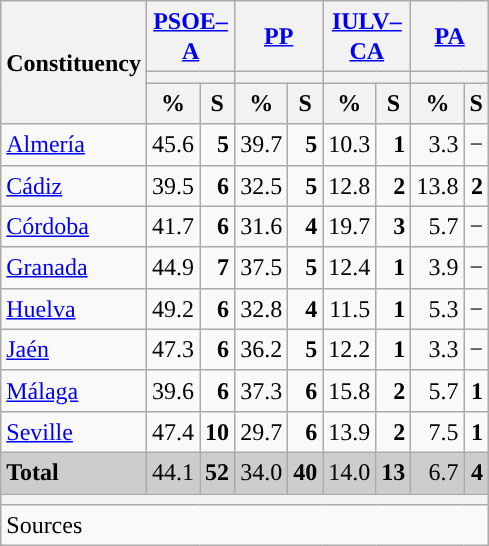<table class="wikitable sortable" style="text-align:right; line-height:20px;">
<tr>
<th rowspan="3">Constituency</th>
<th colspan="2" width="30px" class="unsortable"><a href='#'>PSOE–A</a></th>
<th colspan="2" width="30px" class="unsortable"><a href='#'>PP</a></th>
<th colspan="2" width="30px" class="unsortable"><a href='#'>IULV–CA</a></th>
<th colspan="2" width="30px" class="unsortable"><a href='#'>PA</a></th>
</tr>
<tr>
<th colspan="2" style="background:"></th>
<th colspan="2" style="background:"></th>
<th colspan="2" style="background:"></th>
<th colspan="2" style="background:"></th>
</tr>
<tr>
<th data-sort-type="number">%</th>
<th data-sort-type="number">S</th>
<th data-sort-type="number">%</th>
<th data-sort-type="number">S</th>
<th data-sort-type="number">%</th>
<th data-sort-type="number">S</th>
<th data-sort-type="number">%</th>
<th data-sort-type="number">S</th>
</tr>
<tr>
<td align="left"><a href='#'>Almería</a></td>
<td style="background:">45.6</td>
<td><strong>5</strong></td>
<td>39.7</td>
<td><strong>5</strong></td>
<td>10.3</td>
<td><strong>1</strong></td>
<td>3.3</td>
<td>−</td>
</tr>
<tr>
<td align="left"><a href='#'>Cádiz</a></td>
<td style="background:">39.5</td>
<td><strong>6</strong></td>
<td>32.5</td>
<td><strong>5</strong></td>
<td>12.8</td>
<td><strong>2</strong></td>
<td>13.8</td>
<td><strong>2</strong></td>
</tr>
<tr>
<td align="left"><a href='#'>Córdoba</a></td>
<td style="background:">41.7</td>
<td><strong>6</strong></td>
<td>31.6</td>
<td><strong>4</strong></td>
<td>19.7</td>
<td><strong>3</strong></td>
<td>5.7</td>
<td>−</td>
</tr>
<tr>
<td align="left"><a href='#'>Granada</a></td>
<td style="background:">44.9</td>
<td><strong>7</strong></td>
<td>37.5</td>
<td><strong>5</strong></td>
<td>12.4</td>
<td><strong>1</strong></td>
<td>3.9</td>
<td>−</td>
</tr>
<tr>
<td align="left"><a href='#'>Huelva</a></td>
<td style="background:">49.2</td>
<td><strong>6</strong></td>
<td>32.8</td>
<td><strong>4</strong></td>
<td>11.5</td>
<td><strong>1</strong></td>
<td>5.3</td>
<td>−</td>
</tr>
<tr>
<td align="left"><a href='#'>Jaén</a></td>
<td style="background:">47.3</td>
<td><strong>6</strong></td>
<td>36.2</td>
<td><strong>5</strong></td>
<td>12.2</td>
<td><strong>1</strong></td>
<td>3.3</td>
<td>−</td>
</tr>
<tr>
<td align="left"><a href='#'>Málaga</a></td>
<td style="background:">39.6</td>
<td><strong>6</strong></td>
<td>37.3</td>
<td><strong>6</strong></td>
<td>15.8</td>
<td><strong>2</strong></td>
<td>5.7</td>
<td><strong>1</strong></td>
</tr>
<tr>
<td align="left"><a href='#'>Seville</a></td>
<td style="background:">47.4</td>
<td><strong>10</strong></td>
<td>29.7</td>
<td><strong>6</strong></td>
<td>13.9</td>
<td><strong>2</strong></td>
<td>7.5</td>
<td><strong>1</strong></td>
</tr>
<tr style="background:#CDCDCD;">
<td align="left"><strong>Total</strong></td>
<td style="background:">44.1</td>
<td><strong>52</strong></td>
<td>34.0</td>
<td><strong>40</strong></td>
<td>14.0</td>
<td><strong>13</strong></td>
<td>6.7</td>
<td><strong>4</strong></td>
</tr>
<tr>
<th colspan="9"></th>
</tr>
<tr>
<th style="text-align:left; font-weight:normal; background:#F9F9F9" colspan="9">Sources</th>
</tr>
</table>
